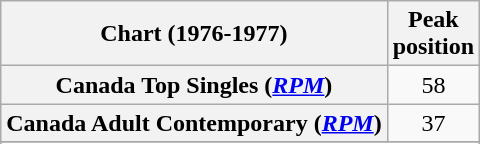<table class="wikitable sortable plainrowheaders" style="text-align:center">
<tr>
<th scope="col">Chart (1976-1977)</th>
<th scope="col">Peak<br>position</th>
</tr>
<tr>
<th scope="row">Canada Top Singles (<em><a href='#'>RPM</a></em>)</th>
<td align="center">58</td>
</tr>
<tr>
<th scope="row">Canada Adult Contemporary (<em><a href='#'>RPM</a></em>)</th>
<td align="center">37</td>
</tr>
<tr>
</tr>
<tr>
</tr>
<tr>
</tr>
<tr>
</tr>
</table>
